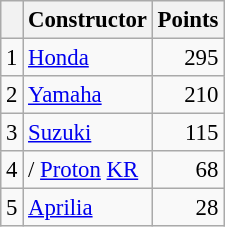<table class="wikitable" style="font-size: 95%;">
<tr>
<th></th>
<th>Constructor</th>
<th>Points</th>
</tr>
<tr>
<td align=center>1</td>
<td> <a href='#'>Honda</a></td>
<td align=right>295</td>
</tr>
<tr>
<td align=center>2</td>
<td> <a href='#'>Yamaha</a></td>
<td align=right>210</td>
</tr>
<tr>
<td align=center>3</td>
<td> <a href='#'>Suzuki</a></td>
<td align=right>115</td>
</tr>
<tr>
<td align=center>4</td>
<td>/ <a href='#'>Proton</a> <a href='#'>KR</a></td>
<td align=right>68</td>
</tr>
<tr>
<td align=center>5</td>
<td> <a href='#'>Aprilia</a></td>
<td align=right>28</td>
</tr>
</table>
